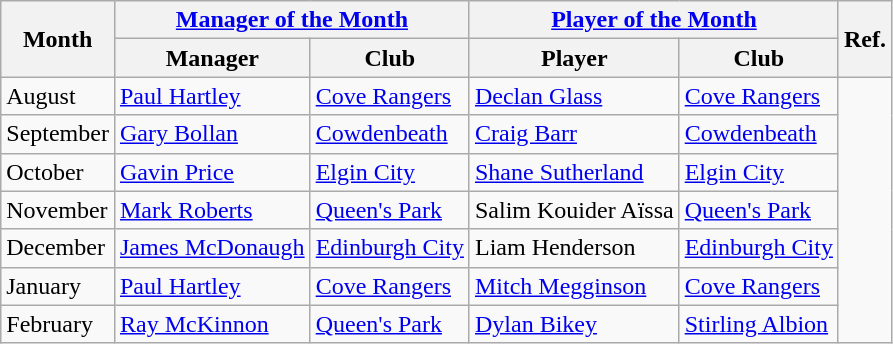<table class="wikitable">
<tr>
<th rowspan="2">Month</th>
<th colspan="2"><a href='#'>Manager of the Month</a></th>
<th colspan="2"><a href='#'>Player of the Month</a></th>
<th rowspan="2">Ref.</th>
</tr>
<tr>
<th>Manager</th>
<th>Club</th>
<th>Player</th>
<th>Club</th>
</tr>
<tr>
<td>August</td>
<td> <a href='#'>Paul Hartley</a></td>
<td><a href='#'>Cove Rangers</a></td>
<td> <a href='#'>Declan Glass</a></td>
<td><a href='#'>Cove Rangers</a></td>
<td rowspan=9></td>
</tr>
<tr>
<td>September</td>
<td> <a href='#'>Gary Bollan</a></td>
<td><a href='#'>Cowdenbeath</a></td>
<td> <a href='#'>Craig Barr</a></td>
<td><a href='#'>Cowdenbeath</a></td>
</tr>
<tr>
<td>October</td>
<td> <a href='#'>Gavin Price</a></td>
<td><a href='#'>Elgin City</a></td>
<td> <a href='#'>Shane Sutherland</a></td>
<td><a href='#'>Elgin City</a></td>
</tr>
<tr>
<td>November</td>
<td> <a href='#'>Mark Roberts</a></td>
<td><a href='#'>Queen's Park</a></td>
<td> Salim Kouider Aïssa</td>
<td><a href='#'>Queen's Park</a></td>
</tr>
<tr>
<td>December</td>
<td> <a href='#'>James McDonaugh</a></td>
<td><a href='#'>Edinburgh City</a></td>
<td> Liam Henderson</td>
<td><a href='#'>Edinburgh City</a></td>
</tr>
<tr>
<td>January</td>
<td> <a href='#'>Paul Hartley</a></td>
<td><a href='#'>Cove Rangers</a></td>
<td> <a href='#'>Mitch Megginson</a></td>
<td><a href='#'>Cove Rangers</a></td>
</tr>
<tr>
<td>February</td>
<td> <a href='#'>Ray McKinnon</a></td>
<td><a href='#'>Queen's Park</a></td>
<td> <a href='#'>Dylan Bikey</a></td>
<td><a href='#'>Stirling Albion</a></td>
</tr>
</table>
